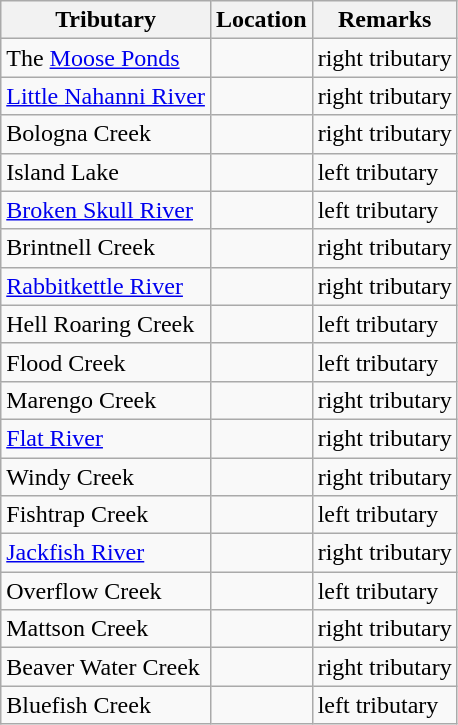<table class="wikitable">
<tr>
<th>Tributary</th>
<th>Location</th>
<th>Remarks</th>
</tr>
<tr>
<td>The <a href='#'>Moose Ponds</a></td>
<td></td>
<td>right tributary</td>
</tr>
<tr>
<td><a href='#'>Little Nahanni River</a></td>
<td></td>
<td>right tributary</td>
</tr>
<tr>
<td>Bologna Creek</td>
<td></td>
<td>right tributary</td>
</tr>
<tr>
<td>Island Lake</td>
<td></td>
<td>left tributary</td>
</tr>
<tr>
<td><a href='#'>Broken Skull River</a></td>
<td></td>
<td>left tributary</td>
</tr>
<tr>
<td>Brintnell Creek</td>
<td></td>
<td>right tributary</td>
</tr>
<tr>
<td><a href='#'>Rabbitkettle River</a></td>
<td></td>
<td>right tributary</td>
</tr>
<tr>
<td>Hell Roaring Creek</td>
<td></td>
<td>left tributary</td>
</tr>
<tr>
<td>Flood Creek</td>
<td></td>
<td>left tributary</td>
</tr>
<tr>
<td>Marengo Creek</td>
<td></td>
<td>right tributary</td>
</tr>
<tr>
<td><a href='#'>Flat River</a></td>
<td></td>
<td>right tributary</td>
</tr>
<tr>
<td>Windy Creek</td>
<td></td>
<td>right tributary</td>
</tr>
<tr>
<td>Fishtrap Creek</td>
<td></td>
<td>left tributary</td>
</tr>
<tr>
<td><a href='#'>Jackfish River</a></td>
<td></td>
<td>right tributary</td>
</tr>
<tr>
<td>Overflow Creek</td>
<td></td>
<td>left tributary</td>
</tr>
<tr>
<td>Mattson Creek</td>
<td></td>
<td>right tributary</td>
</tr>
<tr>
<td>Beaver Water Creek</td>
<td></td>
<td>right tributary</td>
</tr>
<tr>
<td>Bluefish Creek</td>
<td></td>
<td>left tributary</td>
</tr>
</table>
